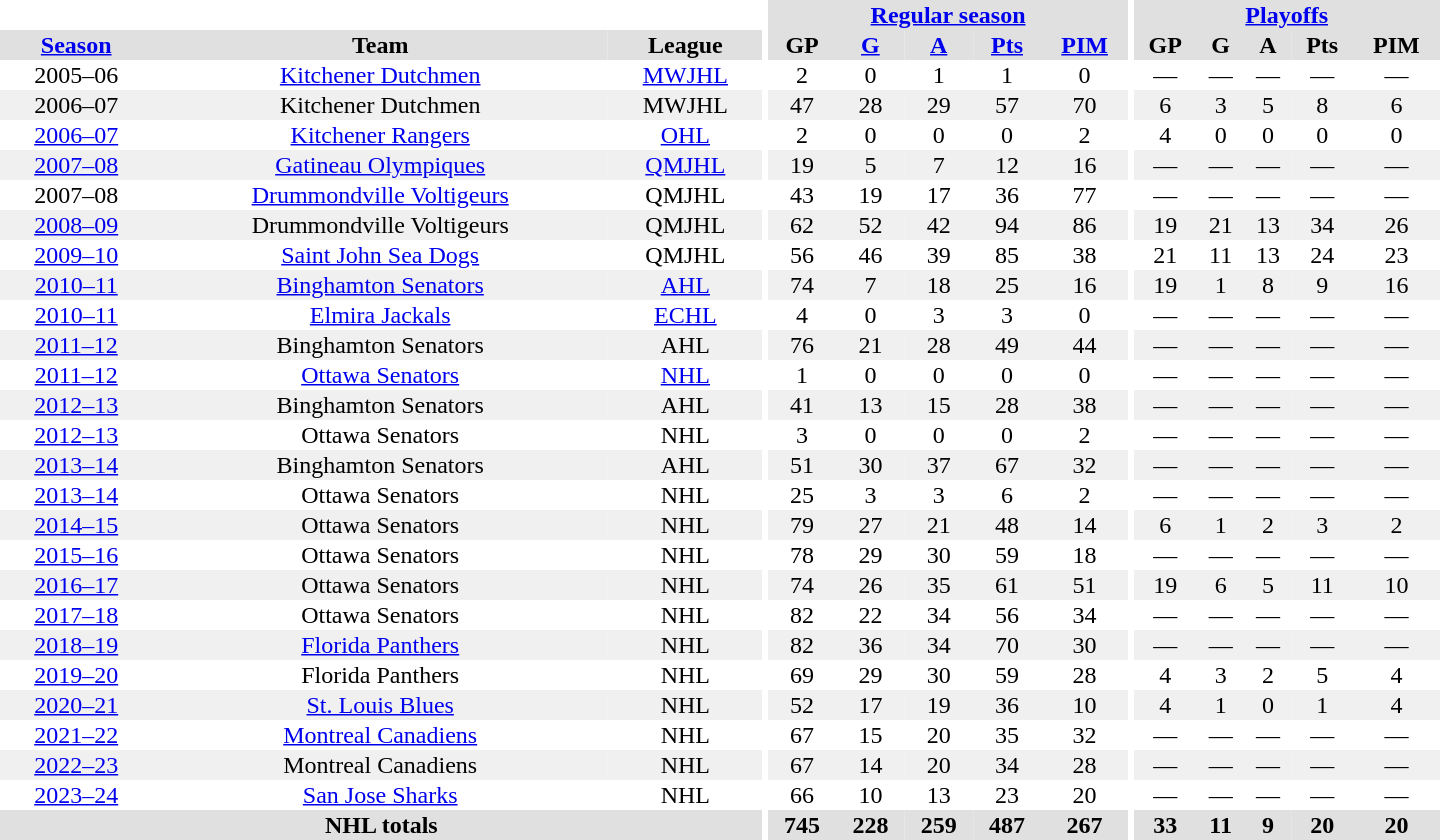<table border="0" cellpadding="1" cellspacing="0" style="text-align:center; width:60em">
<tr bgcolor="#e0e0e0">
<th colspan="3" bgcolor="#ffffff"></th>
<th rowspan="99" bgcolor="#ffffff"></th>
<th colspan="5"><a href='#'>Regular season</a></th>
<th rowspan="99" bgcolor="#ffffff"></th>
<th colspan="5"><a href='#'>Playoffs</a></th>
</tr>
<tr bgcolor="#e0e0e0">
<th><a href='#'>Season</a></th>
<th>Team</th>
<th>League</th>
<th>GP</th>
<th><a href='#'>G</a></th>
<th><a href='#'>A</a></th>
<th><a href='#'>Pts</a></th>
<th><a href='#'>PIM</a></th>
<th>GP</th>
<th>G</th>
<th>A</th>
<th>Pts</th>
<th>PIM</th>
</tr>
<tr>
<td>2005–06</td>
<td><a href='#'>Kitchener Dutchmen</a></td>
<td><a href='#'>MWJHL</a></td>
<td>2</td>
<td>0</td>
<td>1</td>
<td>1</td>
<td>0</td>
<td>—</td>
<td>—</td>
<td>—</td>
<td>—</td>
<td>—</td>
</tr>
<tr bgcolor="#f0f0f0">
<td>2006–07</td>
<td>Kitchener Dutchmen</td>
<td>MWJHL</td>
<td>47</td>
<td>28</td>
<td>29</td>
<td>57</td>
<td>70</td>
<td>6</td>
<td>3</td>
<td>5</td>
<td>8</td>
<td>6</td>
</tr>
<tr>
<td><a href='#'>2006–07</a></td>
<td><a href='#'>Kitchener Rangers</a></td>
<td><a href='#'>OHL</a></td>
<td>2</td>
<td>0</td>
<td>0</td>
<td>0</td>
<td>2</td>
<td>4</td>
<td>0</td>
<td>0</td>
<td>0</td>
<td>0</td>
</tr>
<tr bgcolor="#f0f0f0">
<td><a href='#'>2007–08</a></td>
<td><a href='#'>Gatineau Olympiques</a></td>
<td><a href='#'>QMJHL</a></td>
<td>19</td>
<td>5</td>
<td>7</td>
<td>12</td>
<td>16</td>
<td>—</td>
<td>—</td>
<td>—</td>
<td>—</td>
<td>—</td>
</tr>
<tr>
<td>2007–08</td>
<td><a href='#'>Drummondville Voltigeurs</a></td>
<td>QMJHL</td>
<td>43</td>
<td>19</td>
<td>17</td>
<td>36</td>
<td>77</td>
<td>—</td>
<td>—</td>
<td>—</td>
<td>—</td>
<td>—</td>
</tr>
<tr bgcolor="#f0f0f0">
<td><a href='#'>2008–09</a></td>
<td>Drummondville Voltigeurs</td>
<td>QMJHL</td>
<td>62</td>
<td>52</td>
<td>42</td>
<td>94</td>
<td>86</td>
<td>19</td>
<td>21</td>
<td>13</td>
<td>34</td>
<td>26</td>
</tr>
<tr>
<td><a href='#'>2009–10</a></td>
<td><a href='#'>Saint John Sea Dogs</a></td>
<td>QMJHL</td>
<td>56</td>
<td>46</td>
<td>39</td>
<td>85</td>
<td>38</td>
<td>21</td>
<td>11</td>
<td>13</td>
<td>24</td>
<td>23</td>
</tr>
<tr bgcolor="#f0f0f0">
<td><a href='#'>2010–11</a></td>
<td><a href='#'>Binghamton Senators</a></td>
<td><a href='#'>AHL</a></td>
<td>74</td>
<td>7</td>
<td>18</td>
<td>25</td>
<td>16</td>
<td>19</td>
<td>1</td>
<td>8</td>
<td>9</td>
<td>16</td>
</tr>
<tr>
<td><a href='#'>2010–11</a></td>
<td><a href='#'>Elmira Jackals</a></td>
<td><a href='#'>ECHL</a></td>
<td>4</td>
<td>0</td>
<td>3</td>
<td>3</td>
<td>0</td>
<td>—</td>
<td>—</td>
<td>—</td>
<td>—</td>
<td>—</td>
</tr>
<tr bgcolor="#f0f0f0">
<td><a href='#'>2011–12</a></td>
<td>Binghamton Senators</td>
<td>AHL</td>
<td>76</td>
<td>21</td>
<td>28</td>
<td>49</td>
<td>44</td>
<td>—</td>
<td>—</td>
<td>—</td>
<td>—</td>
<td>—</td>
</tr>
<tr>
<td><a href='#'>2011–12</a></td>
<td><a href='#'>Ottawa Senators</a></td>
<td><a href='#'>NHL</a></td>
<td>1</td>
<td>0</td>
<td>0</td>
<td>0</td>
<td>0</td>
<td>—</td>
<td>—</td>
<td>—</td>
<td>—</td>
<td>—</td>
</tr>
<tr bgcolor="#f0f0f0">
<td><a href='#'>2012–13</a></td>
<td>Binghamton Senators</td>
<td>AHL</td>
<td>41</td>
<td>13</td>
<td>15</td>
<td>28</td>
<td>38</td>
<td>—</td>
<td>—</td>
<td>—</td>
<td>—</td>
<td>—</td>
</tr>
<tr>
<td><a href='#'>2012–13</a></td>
<td>Ottawa Senators</td>
<td>NHL</td>
<td>3</td>
<td>0</td>
<td>0</td>
<td>0</td>
<td>2</td>
<td>—</td>
<td>—</td>
<td>—</td>
<td>—</td>
<td>—</td>
</tr>
<tr bgcolor="#f0f0f0">
<td><a href='#'>2013–14</a></td>
<td>Binghamton Senators</td>
<td>AHL</td>
<td>51</td>
<td>30</td>
<td>37</td>
<td>67</td>
<td>32</td>
<td>—</td>
<td>—</td>
<td>—</td>
<td>—</td>
<td>—</td>
</tr>
<tr>
<td><a href='#'>2013–14</a></td>
<td>Ottawa Senators</td>
<td>NHL</td>
<td>25</td>
<td>3</td>
<td>3</td>
<td>6</td>
<td>2</td>
<td>—</td>
<td>—</td>
<td>—</td>
<td>—</td>
<td>—</td>
</tr>
<tr bgcolor="#f0f0f0">
<td><a href='#'>2014–15</a></td>
<td>Ottawa Senators</td>
<td>NHL</td>
<td>79</td>
<td>27</td>
<td>21</td>
<td>48</td>
<td>14</td>
<td>6</td>
<td>1</td>
<td>2</td>
<td>3</td>
<td>2</td>
</tr>
<tr>
<td><a href='#'>2015–16</a></td>
<td>Ottawa Senators</td>
<td>NHL</td>
<td>78</td>
<td>29</td>
<td>30</td>
<td>59</td>
<td>18</td>
<td>—</td>
<td>—</td>
<td>—</td>
<td>—</td>
<td>—</td>
</tr>
<tr bgcolor="#f0f0f0">
<td><a href='#'>2016–17</a></td>
<td>Ottawa Senators</td>
<td>NHL</td>
<td>74</td>
<td>26</td>
<td>35</td>
<td>61</td>
<td>51</td>
<td>19</td>
<td>6</td>
<td>5</td>
<td>11</td>
<td>10</td>
</tr>
<tr>
<td><a href='#'>2017–18</a></td>
<td>Ottawa Senators</td>
<td>NHL</td>
<td>82</td>
<td>22</td>
<td>34</td>
<td>56</td>
<td>34</td>
<td>—</td>
<td>—</td>
<td>—</td>
<td>—</td>
<td>—</td>
</tr>
<tr bgcolor="#f0f0f0">
<td><a href='#'>2018–19</a></td>
<td><a href='#'>Florida Panthers</a></td>
<td>NHL</td>
<td>82</td>
<td>36</td>
<td>34</td>
<td>70</td>
<td>30</td>
<td>—</td>
<td>—</td>
<td>—</td>
<td>—</td>
<td>—</td>
</tr>
<tr>
<td><a href='#'>2019–20</a></td>
<td>Florida Panthers</td>
<td>NHL</td>
<td>69</td>
<td>29</td>
<td>30</td>
<td>59</td>
<td>28</td>
<td>4</td>
<td>3</td>
<td>2</td>
<td>5</td>
<td>4</td>
</tr>
<tr bgcolor="#f0f0f0">
<td><a href='#'>2020–21</a></td>
<td><a href='#'>St. Louis Blues</a></td>
<td>NHL</td>
<td>52</td>
<td>17</td>
<td>19</td>
<td>36</td>
<td>10</td>
<td>4</td>
<td>1</td>
<td>0</td>
<td>1</td>
<td>4</td>
</tr>
<tr>
<td><a href='#'>2021–22</a></td>
<td><a href='#'>Montreal Canadiens</a></td>
<td>NHL</td>
<td>67</td>
<td>15</td>
<td>20</td>
<td>35</td>
<td>32</td>
<td>—</td>
<td>—</td>
<td>—</td>
<td>—</td>
<td>—</td>
</tr>
<tr bgcolor="#f0f0f0">
<td><a href='#'>2022–23</a></td>
<td>Montreal Canadiens</td>
<td>NHL</td>
<td>67</td>
<td>14</td>
<td>20</td>
<td>34</td>
<td>28</td>
<td>—</td>
<td>—</td>
<td>—</td>
<td>—</td>
<td>—</td>
</tr>
<tr>
<td><a href='#'>2023–24</a></td>
<td><a href='#'>San Jose Sharks</a></td>
<td>NHL</td>
<td>66</td>
<td>10</td>
<td>13</td>
<td>23</td>
<td>20</td>
<td>—</td>
<td>—</td>
<td>—</td>
<td>—</td>
<td>—</td>
</tr>
<tr bgcolor="#e0e0e0">
<th colspan="3">NHL totals</th>
<th>745</th>
<th>228</th>
<th>259</th>
<th>487</th>
<th>267</th>
<th>33</th>
<th>11</th>
<th>9</th>
<th>20</th>
<th>20</th>
</tr>
</table>
